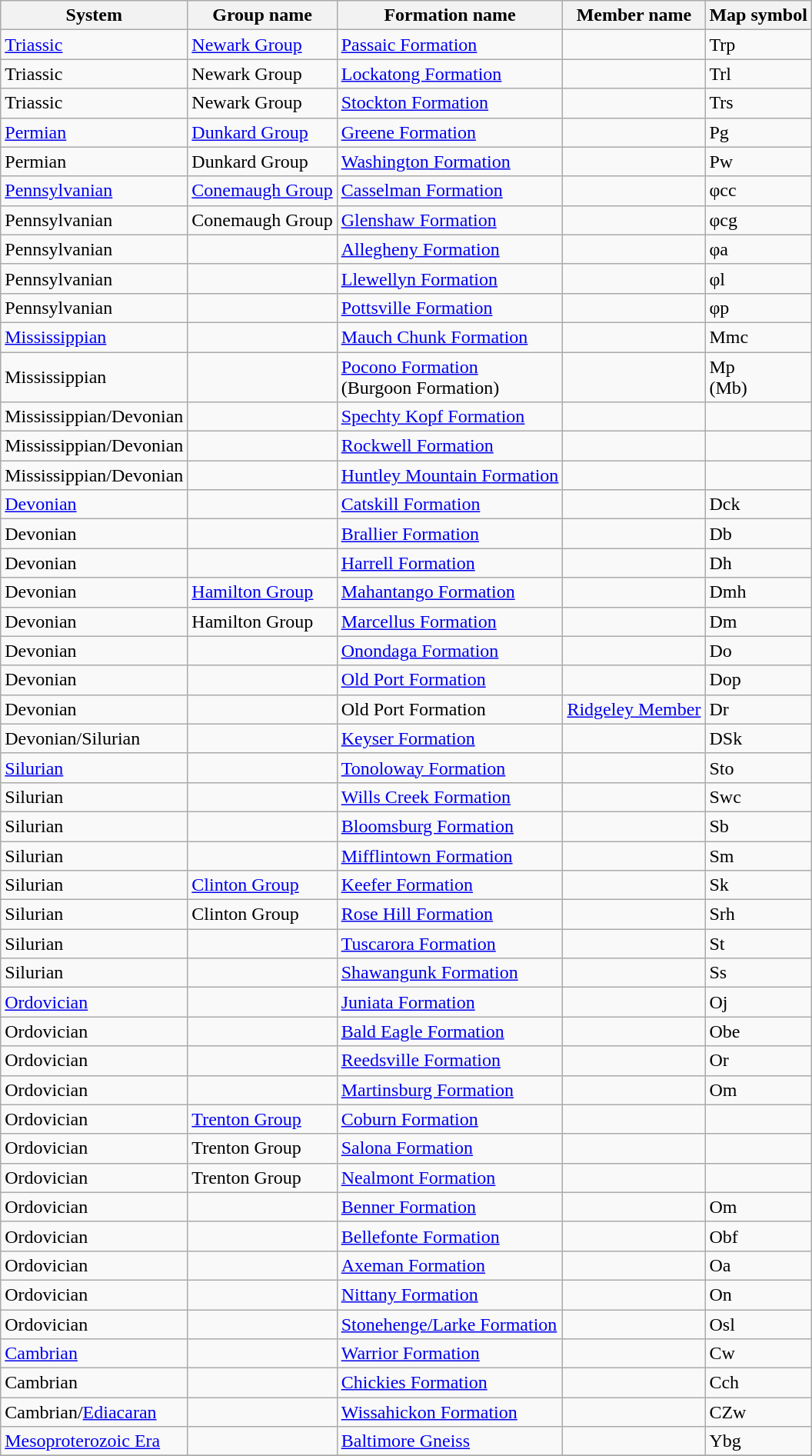<table align=center class="wikitable sortable">
<tr>
<th>System</th>
<th>Group name</th>
<th>Formation name</th>
<th>Member name</th>
<th>Map symbol</th>
</tr>
<tr>
<td><a href='#'>Triassic</a></td>
<td><a href='#'>Newark Group</a></td>
<td><a href='#'>Passaic Formation</a></td>
<td></td>
<td>Trp</td>
</tr>
<tr>
<td>Triassic</td>
<td>Newark Group</td>
<td><a href='#'>Lockatong Formation</a></td>
<td></td>
<td>Trl</td>
</tr>
<tr>
<td>Triassic</td>
<td>Newark Group</td>
<td><a href='#'>Stockton Formation</a></td>
<td></td>
<td>Trs</td>
</tr>
<tr>
<td><a href='#'>Permian</a></td>
<td><a href='#'>Dunkard Group</a></td>
<td><a href='#'>Greene Formation</a></td>
<td></td>
<td>Pg</td>
</tr>
<tr>
<td>Permian</td>
<td>Dunkard Group</td>
<td><a href='#'>Washington Formation</a></td>
<td></td>
<td>Pw</td>
</tr>
<tr>
<td><a href='#'>Pennsylvanian</a></td>
<td><a href='#'>Conemaugh Group</a></td>
<td><a href='#'>Casselman Formation</a></td>
<td></td>
<td>φcc</td>
</tr>
<tr>
<td>Pennsylvanian</td>
<td>Conemaugh Group</td>
<td><a href='#'>Glenshaw Formation</a></td>
<td></td>
<td>φcg</td>
</tr>
<tr>
<td>Pennsylvanian</td>
<td></td>
<td><a href='#'>Allegheny Formation</a></td>
<td></td>
<td>φa</td>
</tr>
<tr>
<td>Pennsylvanian</td>
<td></td>
<td><a href='#'>Llewellyn Formation</a></td>
<td></td>
<td>φl</td>
</tr>
<tr>
<td>Pennsylvanian</td>
<td></td>
<td><a href='#'>Pottsville Formation</a></td>
<td></td>
<td>φp</td>
</tr>
<tr>
<td><a href='#'>Mississippian</a></td>
<td></td>
<td><a href='#'>Mauch Chunk Formation</a></td>
<td></td>
<td>Mmc</td>
</tr>
<tr>
<td>Mississippian</td>
<td></td>
<td><a href='#'>Pocono Formation</a><br>(Burgoon Formation)</td>
<td></td>
<td>Mp<br>(Mb)</td>
</tr>
<tr>
<td>Mississippian/Devonian</td>
<td></td>
<td><a href='#'>Spechty Kopf Formation</a></td>
<td></td>
<td></td>
</tr>
<tr>
<td>Mississippian/Devonian</td>
<td></td>
<td><a href='#'>Rockwell Formation</a></td>
<td></td>
<td></td>
</tr>
<tr>
<td>Mississippian/Devonian</td>
<td></td>
<td><a href='#'>Huntley Mountain Formation</a></td>
<td></td>
<td></td>
</tr>
<tr>
<td><a href='#'>Devonian</a></td>
<td></td>
<td><a href='#'>Catskill Formation</a></td>
<td></td>
<td>Dck</td>
</tr>
<tr>
<td>Devonian</td>
<td></td>
<td><a href='#'>Brallier Formation</a></td>
<td></td>
<td>Db</td>
</tr>
<tr>
<td>Devonian</td>
<td></td>
<td><a href='#'>Harrell Formation</a></td>
<td></td>
<td>Dh</td>
</tr>
<tr>
<td>Devonian</td>
<td><a href='#'>Hamilton Group</a></td>
<td><a href='#'>Mahantango Formation</a></td>
<td></td>
<td>Dmh</td>
</tr>
<tr>
<td>Devonian</td>
<td>Hamilton Group</td>
<td><a href='#'>Marcellus Formation</a></td>
<td></td>
<td>Dm</td>
</tr>
<tr>
<td>Devonian</td>
<td></td>
<td><a href='#'>Onondaga Formation</a></td>
<td></td>
<td>Do</td>
</tr>
<tr>
<td>Devonian</td>
<td></td>
<td><a href='#'>Old Port Formation</a></td>
<td></td>
<td>Dop</td>
</tr>
<tr>
<td>Devonian</td>
<td></td>
<td>Old Port Formation</td>
<td><a href='#'>Ridgeley Member</a></td>
<td>Dr</td>
</tr>
<tr>
<td>Devonian/Silurian</td>
<td></td>
<td><a href='#'>Keyser Formation</a></td>
<td></td>
<td>DSk</td>
</tr>
<tr>
<td><a href='#'>Silurian</a></td>
<td></td>
<td><a href='#'>Tonoloway Formation</a></td>
<td></td>
<td>Sto</td>
</tr>
<tr>
<td>Silurian</td>
<td></td>
<td><a href='#'>Wills Creek Formation</a></td>
<td></td>
<td>Swc</td>
</tr>
<tr>
<td>Silurian</td>
<td></td>
<td><a href='#'>Bloomsburg Formation</a></td>
<td></td>
<td>Sb</td>
</tr>
<tr>
<td>Silurian</td>
<td></td>
<td><a href='#'>Mifflintown Formation</a></td>
<td></td>
<td>Sm</td>
</tr>
<tr>
<td>Silurian</td>
<td><a href='#'>Clinton Group</a></td>
<td><a href='#'>Keefer Formation</a></td>
<td></td>
<td>Sk</td>
</tr>
<tr>
<td>Silurian</td>
<td>Clinton Group</td>
<td><a href='#'>Rose Hill Formation</a></td>
<td></td>
<td>Srh</td>
</tr>
<tr>
<td>Silurian</td>
<td></td>
<td><a href='#'>Tuscarora Formation</a></td>
<td></td>
<td>St</td>
</tr>
<tr>
<td>Silurian</td>
<td></td>
<td><a href='#'>Shawangunk Formation</a></td>
<td></td>
<td>Ss</td>
</tr>
<tr>
<td><a href='#'>Ordovician</a></td>
<td></td>
<td><a href='#'>Juniata Formation</a></td>
<td></td>
<td>Oj</td>
</tr>
<tr>
<td>Ordovician</td>
<td></td>
<td><a href='#'>Bald Eagle Formation</a></td>
<td></td>
<td>Obe</td>
</tr>
<tr>
<td>Ordovician</td>
<td></td>
<td><a href='#'>Reedsville Formation</a></td>
<td></td>
<td>Or</td>
</tr>
<tr>
<td>Ordovician</td>
<td></td>
<td><a href='#'>Martinsburg Formation</a></td>
<td></td>
<td>Om</td>
</tr>
<tr>
<td>Ordovician</td>
<td><a href='#'>Trenton Group</a></td>
<td><a href='#'>Coburn Formation</a></td>
<td></td>
<td></td>
</tr>
<tr>
<td>Ordovician</td>
<td>Trenton Group</td>
<td><a href='#'>Salona Formation</a></td>
<td></td>
<td></td>
</tr>
<tr>
<td>Ordovician</td>
<td>Trenton Group</td>
<td><a href='#'>Nealmont Formation</a></td>
<td></td>
<td></td>
</tr>
<tr>
<td>Ordovician</td>
<td></td>
<td><a href='#'>Benner Formation</a></td>
<td></td>
<td>Om</td>
</tr>
<tr>
<td>Ordovician</td>
<td></td>
<td><a href='#'>Bellefonte Formation</a></td>
<td></td>
<td>Obf</td>
</tr>
<tr>
<td>Ordovician</td>
<td></td>
<td><a href='#'>Axeman Formation</a></td>
<td></td>
<td>Oa</td>
</tr>
<tr>
<td>Ordovician</td>
<td></td>
<td><a href='#'>Nittany Formation</a></td>
<td></td>
<td>On</td>
</tr>
<tr>
<td>Ordovician</td>
<td></td>
<td><a href='#'>Stonehenge/Larke Formation</a></td>
<td></td>
<td>Osl</td>
</tr>
<tr>
<td><a href='#'>Cambrian</a></td>
<td></td>
<td><a href='#'>Warrior Formation</a></td>
<td></td>
<td>Cw</td>
</tr>
<tr>
<td>Cambrian</td>
<td></td>
<td><a href='#'>Chickies Formation</a></td>
<td></td>
<td>Cch</td>
</tr>
<tr>
<td>Cambrian/<a href='#'>Ediacaran</a></td>
<td></td>
<td><a href='#'>Wissahickon Formation</a></td>
<td></td>
<td>CZw</td>
</tr>
<tr>
<td><a href='#'>Mesoproterozoic Era</a></td>
<td></td>
<td><a href='#'>Baltimore Gneiss</a></td>
<td></td>
<td>Ybg</td>
</tr>
<tr>
</tr>
</table>
